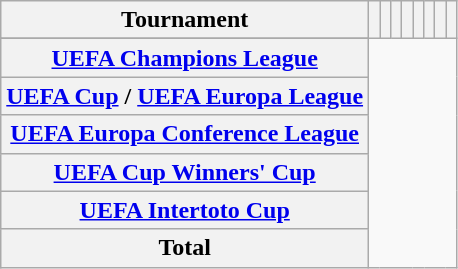<table class="wikitable plainrowheaders sortable" style="text-align:center">
<tr>
<th>Tournament</th>
<th scope=col></th>
<th scope=col></th>
<th scope=col></th>
<th scope=col></th>
<th scope=col></th>
<th scope=col></th>
<th scope=col></th>
<th scope=col></th>
</tr>
<tr>
</tr>
<tr>
<th scope="row" align=left><a href='#'>UEFA Champions League</a><br></th>
</tr>
<tr>
<th scope="row" align=center><a href='#'>UEFA Cup</a> / <a href='#'>UEFA Europa League</a><br></th>
</tr>
<tr>
<th scope="row" align=center><a href='#'>UEFA Europa Conference League</a><br></th>
</tr>
<tr>
<th scope="row" align=center><a href='#'>UEFA Cup Winners' Cup</a><br></th>
</tr>
<tr>
<th scope="row" align=center><a href='#'>UEFA Intertoto Cup</a><br></th>
</tr>
<tr>
<th>Total<br></th>
</tr>
</table>
